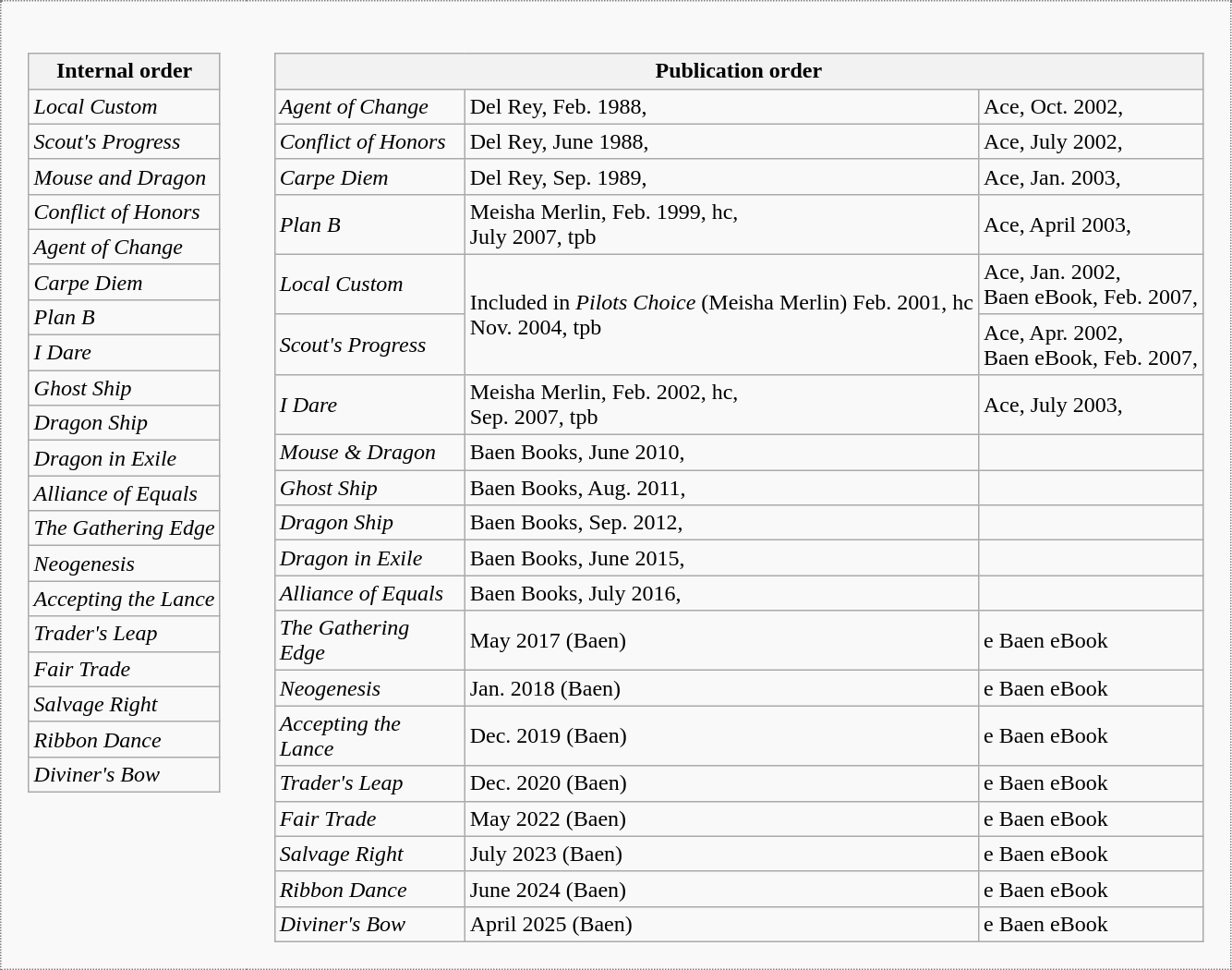<table class="wikitable" style="border: 1px dotted gray; margin-top:0;">
<tr>
<td style="border: none; vertical-align: top;"><br><table class="wikitable" style="margin:1em;">
<tr>
<th>Internal order</th>
</tr>
<tr>
<td><em>Local Custom</em></td>
</tr>
<tr>
<td><em>Scout's Progress</em></td>
</tr>
<tr>
<td><em>Mouse and Dragon</em></td>
</tr>
<tr>
<td><em>Conflict of Honors</em></td>
</tr>
<tr>
<td><em>Agent of Change</em></td>
</tr>
<tr>
<td><em>Carpe Diem</em></td>
</tr>
<tr>
<td><em>Plan B</em></td>
</tr>
<tr>
<td><em>I Dare</em></td>
</tr>
<tr>
<td><em>Ghost Ship</em></td>
</tr>
<tr>
<td><em>Dragon Ship</em></td>
</tr>
<tr>
<td><em>Dragon in Exile</em></td>
</tr>
<tr>
<td><em>Alliance of Equals</em></td>
</tr>
<tr>
<td><em>The Gathering Edge</em></td>
</tr>
<tr>
<td><em>Neogenesis</em></td>
</tr>
<tr>
<td><em>Accepting the Lance</em></td>
</tr>
<tr>
<td><em>Trader's Leap</em></td>
</tr>
<tr>
<td><em>Fair Trade</em></td>
</tr>
<tr>
<td><em>Salvage Right</em></td>
</tr>
<tr>
<td><em>Ribbon Dance</em></td>
</tr>
<tr>
<td><em>Diviner's Bow</em></td>
</tr>
</table>
</td>
<td style="border: none; vertical-align: top;"><br><table class="wikitable" style="margin:1em;">
<tr>
<th colspan=3>Publication order</th>
</tr>
<tr>
<td style="width:130px;"><em>Agent of Change</em></td>
<td>Del Rey, Feb. 1988, </td>
<td>Ace, Oct. 2002, </td>
</tr>
<tr>
<td><em>Conflict of Honors</em></td>
<td>Del Rey, June 1988, </td>
<td>Ace, July 2002, </td>
</tr>
<tr>
<td><em>Carpe Diem</em></td>
<td>Del Rey, Sep. 1989, </td>
<td>Ace, Jan. 2003, </td>
</tr>
<tr>
<td><em>Plan B</em></td>
<td>Meisha Merlin, Feb. 1999,  hc,<br>July 2007,  tpb</td>
<td>Ace, April 2003, </td>
</tr>
<tr>
<td><em>Local Custom</em></td>
<td rowspan=2>Included in <em>Pilots Choice</em> (Meisha Merlin) Feb. 2001,  hc<br>Nov. 2004,  tpb</td>
<td>Ace, Jan. 2002, <br>Baen eBook, Feb. 2007, </td>
</tr>
<tr>
<td><em>Scout's Progress</em></td>
<td>Ace, Apr. 2002, <br>Baen eBook, Feb. 2007, </td>
</tr>
<tr>
<td><em>I Dare</em></td>
<td>Meisha Merlin, Feb. 2002,  hc,<br>Sep. 2007,  tpb</td>
<td>Ace, July 2003, </td>
</tr>
<tr>
<td><em>Mouse & Dragon</em></td>
<td>Baen Books, June 2010, </td>
<td></td>
</tr>
<tr>
<td><em>Ghost Ship</em></td>
<td>Baen Books, Aug. 2011, </td>
<td></td>
</tr>
<tr>
<td><em>Dragon Ship</em></td>
<td>Baen Books, Sep. 2012, </td>
<td></td>
</tr>
<tr>
<td><em>Dragon in Exile</em></td>
<td>Baen Books, June 2015, </td>
<td></td>
</tr>
<tr>
<td><em>Alliance of Equals</em></td>
<td>Baen Books, July 2016, </td>
<td></td>
</tr>
<tr>
<td><em>The Gathering Edge</em></td>
<td>May 2017 (Baen) </td>
<td>e Baen eBook</td>
</tr>
<tr>
<td><em>Neogenesis</em></td>
<td>Jan. 2018 (Baen) </td>
<td>e Baen eBook</td>
</tr>
<tr>
<td><em>Accepting the Lance</em></td>
<td>Dec. 2019 (Baen) </td>
<td>e Baen eBook</td>
</tr>
<tr>
<td><em>Trader's Leap</em></td>
<td>Dec. 2020 (Baen) </td>
<td>e Baen eBook</td>
</tr>
<tr>
<td><em>Fair Trade</em></td>
<td>May 2022 (Baen) </td>
<td>e Baen eBook</td>
</tr>
<tr>
<td><em>Salvage Right</em></td>
<td>July 2023 (Baen) </td>
<td>e Baen eBook</td>
</tr>
<tr>
<td><em>Ribbon Dance</em></td>
<td>June 2024 (Baen) </td>
<td>e Baen eBook</td>
</tr>
<tr>
<td><em>Diviner's Bow</em></td>
<td>April 2025 (Baen) </td>
<td>e Baen eBook</td>
</tr>
</table>
</td>
</tr>
</table>
